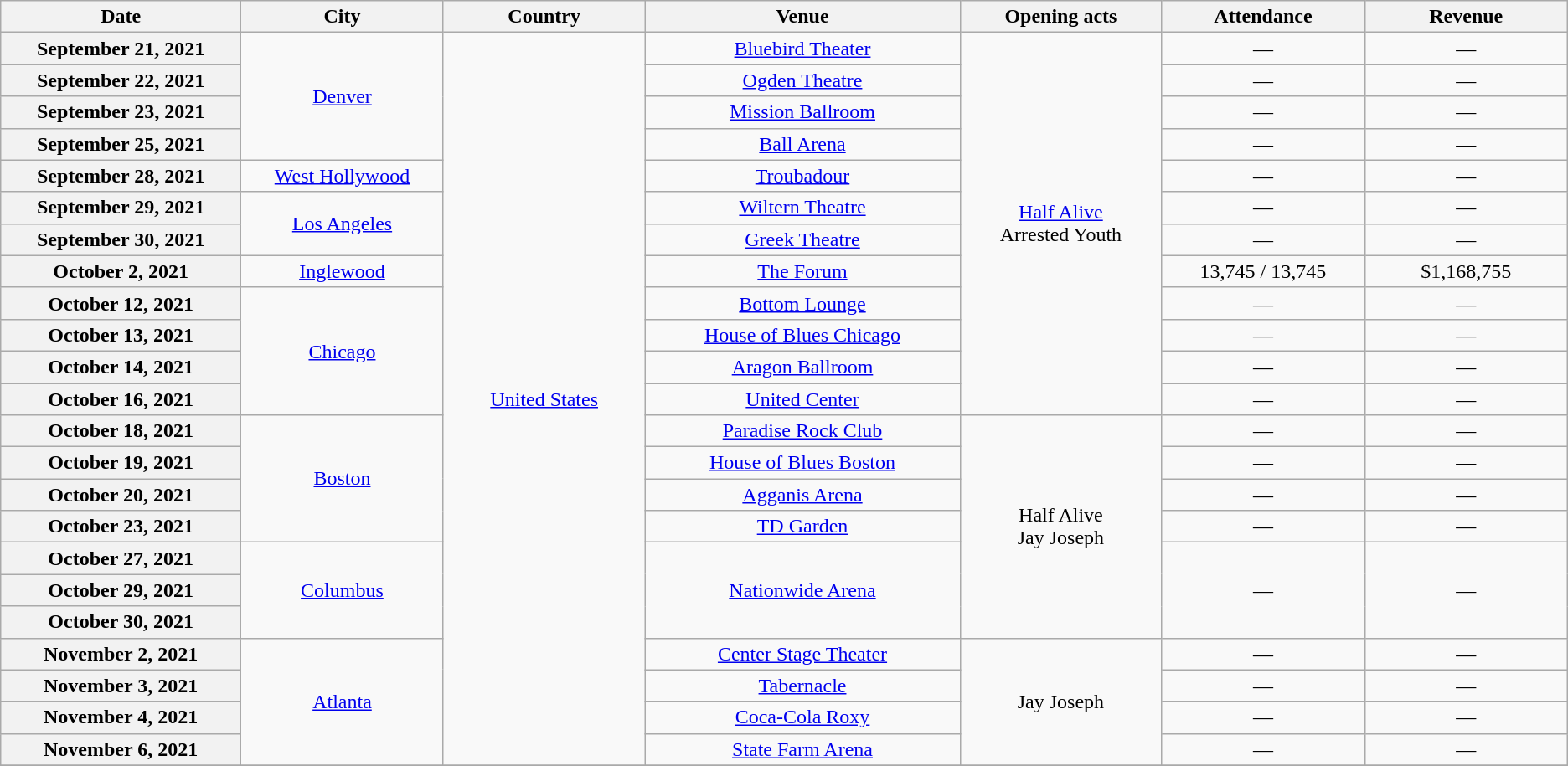<table class="wikitable plainrowheaders" style="text-align:center;">
<tr>
<th scope="col" style="width:12em;">Date</th>
<th scope="col" style="width:10em;">City</th>
<th scope="col" style="width:10em;">Country</th>
<th scope="col" style="width:16em;">Venue</th>
<th scope="col" style="width:10em;">Opening acts</th>
<th scope="col" style="width:10em;">Attendance</th>
<th scope="col" style="width:10em;">Revenue</th>
</tr>
<tr>
<th scope="row">September 21, 2021</th>
<td rowspan="4"><a href='#'>Denver</a></td>
<td rowspan="23"><a href='#'>United States</a></td>
<td><a href='#'>Bluebird Theater</a></td>
<td rowspan="12"><a href='#'>Half Alive</a><br>Arrested Youth</td>
<td>—</td>
<td>—</td>
</tr>
<tr>
<th scope="row">September 22, 2021</th>
<td><a href='#'>Ogden Theatre</a></td>
<td>—</td>
<td>—</td>
</tr>
<tr>
<th scope="row">September 23, 2021</th>
<td><a href='#'>Mission Ballroom</a></td>
<td>—</td>
<td>—</td>
</tr>
<tr>
<th scope="row">September 25, 2021</th>
<td><a href='#'>Ball Arena</a></td>
<td>—</td>
<td>—</td>
</tr>
<tr>
<th scope="row">September 28, 2021</th>
<td><a href='#'>West Hollywood</a></td>
<td><a href='#'>Troubadour</a></td>
<td>—</td>
<td>—</td>
</tr>
<tr>
<th scope="row">September 29, 2021</th>
<td rowspan="2"><a href='#'>Los Angeles</a></td>
<td><a href='#'>Wiltern Theatre</a></td>
<td>—</td>
<td>—</td>
</tr>
<tr>
<th scope="row">September 30, 2021</th>
<td><a href='#'>Greek Theatre</a></td>
<td>—</td>
<td>—</td>
</tr>
<tr>
<th scope="row">October 2, 2021</th>
<td><a href='#'>Inglewood</a></td>
<td><a href='#'>The Forum</a></td>
<td>13,745 / 13,745</td>
<td>$1,168,755</td>
</tr>
<tr>
<th scope="row">October 12, 2021</th>
<td rowspan="4"><a href='#'>Chicago</a></td>
<td><a href='#'>Bottom Lounge</a></td>
<td>—</td>
<td>—</td>
</tr>
<tr>
<th scope="row">October 13, 2021</th>
<td><a href='#'>House of Blues Chicago</a></td>
<td>—</td>
<td>—</td>
</tr>
<tr>
<th scope="row">October 14, 2021</th>
<td><a href='#'>Aragon Ballroom</a></td>
<td>—</td>
<td>—</td>
</tr>
<tr>
<th scope="row">October 16, 2021</th>
<td><a href='#'>United Center</a></td>
<td>—</td>
<td>—</td>
</tr>
<tr>
<th scope="row">October 18, 2021</th>
<td rowspan="4"><a href='#'>Boston</a></td>
<td><a href='#'>Paradise Rock Club</a></td>
<td rowspan="7">Half Alive<br>Jay Joseph</td>
<td>—</td>
<td>—</td>
</tr>
<tr>
<th scope="row">October 19, 2021</th>
<td><a href='#'>House of Blues Boston</a></td>
<td>—</td>
<td>—</td>
</tr>
<tr>
<th scope="row">October 20, 2021</th>
<td><a href='#'>Agganis Arena</a></td>
<td>—</td>
<td>—</td>
</tr>
<tr>
<th scope="row">October 23, 2021</th>
<td><a href='#'>TD Garden</a></td>
<td>—</td>
<td>—</td>
</tr>
<tr>
<th scope="row">October 27, 2021</th>
<td rowspan="3"><a href='#'>Columbus</a></td>
<td rowspan="3"><a href='#'>Nationwide Arena</a></td>
<td rowspan="3">—</td>
<td rowspan="3">—</td>
</tr>
<tr>
<th scope="row">October 29, 2021</th>
</tr>
<tr>
<th scope="row">October 30, 2021</th>
</tr>
<tr>
<th scope="row">November 2, 2021</th>
<td rowspan="4"><a href='#'>Atlanta</a></td>
<td><a href='#'>Center Stage Theater</a></td>
<td rowspan="4">Jay Joseph</td>
<td>—</td>
<td>—</td>
</tr>
<tr>
<th scope="row">November 3, 2021</th>
<td><a href='#'>Tabernacle</a></td>
<td>—</td>
<td>—</td>
</tr>
<tr>
<th scope="row">November 4, 2021</th>
<td><a href='#'>Coca-Cola Roxy</a></td>
<td>—</td>
<td>—</td>
</tr>
<tr>
<th scope="row">November 6, 2021</th>
<td><a href='#'>State Farm Arena</a></td>
<td>—</td>
<td>—</td>
</tr>
<tr>
</tr>
</table>
